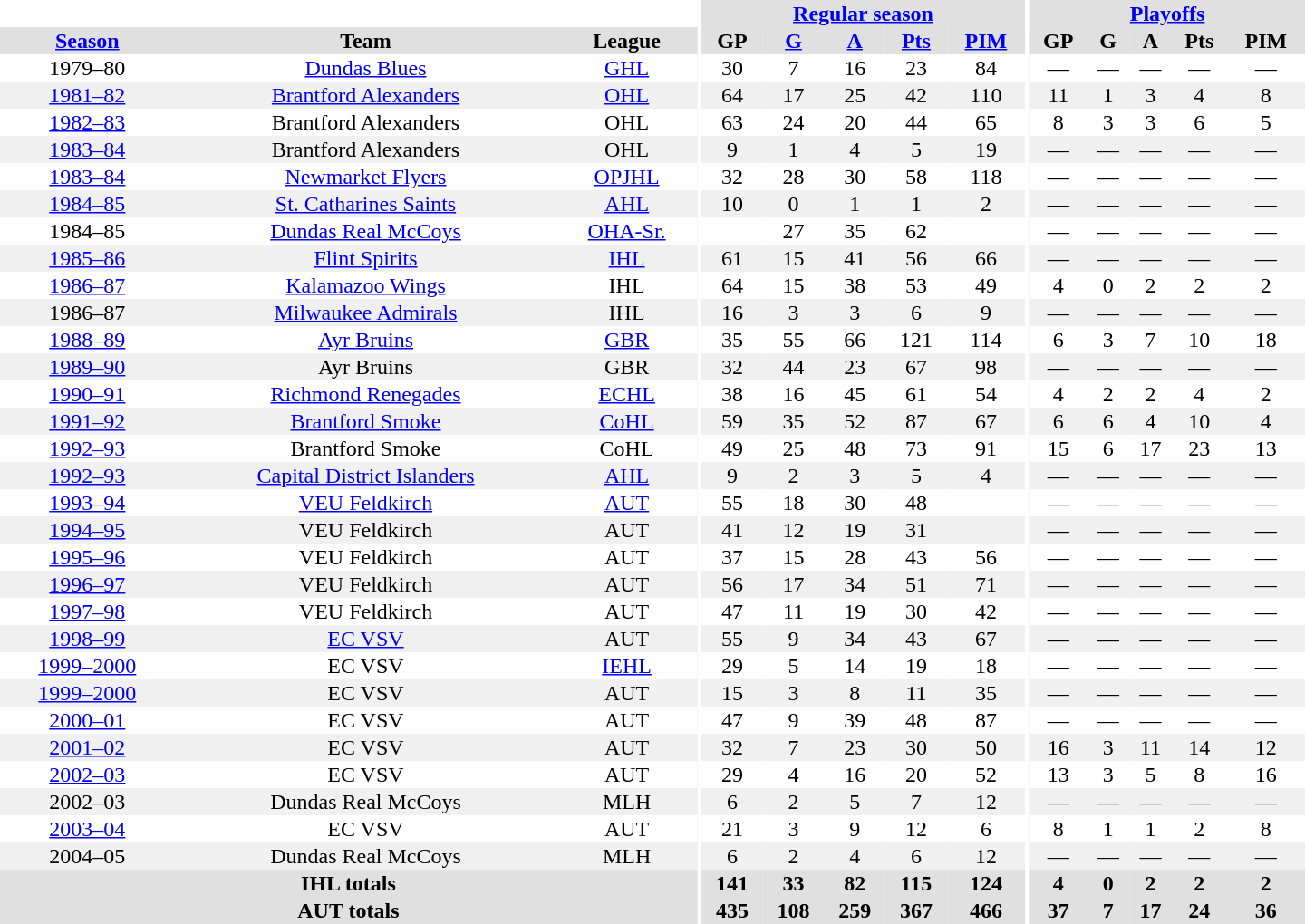<table border="0" cellpadding="1" cellspacing="0" style="text-align:center; width:60em">
<tr bgcolor="#e0e0e0">
<th colspan="3" bgcolor="#ffffff"></th>
<th rowspan="99" bgcolor="#ffffff"></th>
<th colspan="5"><a href='#'>Regular season</a></th>
<th rowspan="99" bgcolor="#ffffff"></th>
<th colspan="5"><a href='#'>Playoffs</a></th>
</tr>
<tr bgcolor="#e0e0e0">
<th><a href='#'>Season</a></th>
<th>Team</th>
<th>League</th>
<th>GP</th>
<th><a href='#'>G</a></th>
<th><a href='#'>A</a></th>
<th><a href='#'>Pts</a></th>
<th><a href='#'>PIM</a></th>
<th>GP</th>
<th>G</th>
<th>A</th>
<th>Pts</th>
<th>PIM</th>
</tr>
<tr>
<td>1979–80</td>
<td><a href='#'>Dundas Blues</a></td>
<td><a href='#'>GHL</a></td>
<td>30</td>
<td>7</td>
<td>16</td>
<td>23</td>
<td>84</td>
<td>—</td>
<td>—</td>
<td>—</td>
<td>—</td>
<td>—</td>
</tr>
<tr bgcolor="#f0f0f0">
<td><a href='#'>1981–82</a></td>
<td><a href='#'>Brantford Alexanders</a></td>
<td><a href='#'>OHL</a></td>
<td>64</td>
<td>17</td>
<td>25</td>
<td>42</td>
<td>110</td>
<td>11</td>
<td>1</td>
<td>3</td>
<td>4</td>
<td>8</td>
</tr>
<tr>
<td><a href='#'>1982–83</a></td>
<td>Brantford Alexanders</td>
<td>OHL</td>
<td>63</td>
<td>24</td>
<td>20</td>
<td>44</td>
<td>65</td>
<td>8</td>
<td>3</td>
<td>3</td>
<td>6</td>
<td>5</td>
</tr>
<tr bgcolor="#f0f0f0">
<td><a href='#'>1983–84</a></td>
<td>Brantford Alexanders</td>
<td>OHL</td>
<td>9</td>
<td>1</td>
<td>4</td>
<td>5</td>
<td>19</td>
<td>—</td>
<td>—</td>
<td>—</td>
<td>—</td>
<td>—</td>
</tr>
<tr>
<td><a href='#'>1983–84</a></td>
<td><a href='#'>Newmarket Flyers</a></td>
<td><a href='#'>OPJHL</a></td>
<td>32</td>
<td>28</td>
<td>30</td>
<td>58</td>
<td>118</td>
<td>—</td>
<td>—</td>
<td>—</td>
<td>—</td>
<td>—</td>
</tr>
<tr bgcolor="#f0f0f0">
<td><a href='#'>1984–85</a></td>
<td><a href='#'>St. Catharines Saints</a></td>
<td><a href='#'>AHL</a></td>
<td>10</td>
<td>0</td>
<td>1</td>
<td>1</td>
<td>2</td>
<td>—</td>
<td>—</td>
<td>—</td>
<td>—</td>
<td>—</td>
</tr>
<tr>
<td>1984–85</td>
<td><a href='#'>Dundas Real McCoys</a></td>
<td><a href='#'>OHA-Sr.</a></td>
<td></td>
<td>27</td>
<td>35</td>
<td>62</td>
<td></td>
<td>—</td>
<td>—</td>
<td>—</td>
<td>—</td>
<td>—</td>
</tr>
<tr bgcolor="#f0f0f0">
<td><a href='#'>1985–86</a></td>
<td><a href='#'>Flint Spirits</a></td>
<td><a href='#'>IHL</a></td>
<td>61</td>
<td>15</td>
<td>41</td>
<td>56</td>
<td>66</td>
<td>—</td>
<td>—</td>
<td>—</td>
<td>—</td>
<td>—</td>
</tr>
<tr>
<td><a href='#'>1986–87</a></td>
<td><a href='#'>Kalamazoo Wings</a></td>
<td>IHL</td>
<td>64</td>
<td>15</td>
<td>38</td>
<td>53</td>
<td>49</td>
<td>4</td>
<td>0</td>
<td>2</td>
<td>2</td>
<td>2</td>
</tr>
<tr bgcolor="#f0f0f0">
<td>1986–87</td>
<td><a href='#'>Milwaukee Admirals</a></td>
<td>IHL</td>
<td>16</td>
<td>3</td>
<td>3</td>
<td>6</td>
<td>9</td>
<td>—</td>
<td>—</td>
<td>—</td>
<td>—</td>
<td>—</td>
</tr>
<tr>
<td><a href='#'>1988–89</a></td>
<td><a href='#'>Ayr Bruins</a></td>
<td><a href='#'>GBR</a></td>
<td>35</td>
<td>55</td>
<td>66</td>
<td>121</td>
<td>114</td>
<td>6</td>
<td>3</td>
<td>7</td>
<td>10</td>
<td>18</td>
</tr>
<tr bgcolor="#f0f0f0">
<td><a href='#'>1989–90</a></td>
<td>Ayr Bruins</td>
<td>GBR</td>
<td>32</td>
<td>44</td>
<td>23</td>
<td>67</td>
<td>98</td>
<td>—</td>
<td>—</td>
<td>—</td>
<td>—</td>
<td>—</td>
</tr>
<tr>
<td><a href='#'>1990–91</a></td>
<td><a href='#'>Richmond Renegades</a></td>
<td><a href='#'>ECHL</a></td>
<td>38</td>
<td>16</td>
<td>45</td>
<td>61</td>
<td>54</td>
<td>4</td>
<td>2</td>
<td>2</td>
<td>4</td>
<td>2</td>
</tr>
<tr bgcolor="#f0f0f0">
<td><a href='#'>1991–92</a></td>
<td><a href='#'>Brantford Smoke</a></td>
<td><a href='#'>CoHL</a></td>
<td>59</td>
<td>35</td>
<td>52</td>
<td>87</td>
<td>67</td>
<td>6</td>
<td>6</td>
<td>4</td>
<td>10</td>
<td>4</td>
</tr>
<tr>
<td><a href='#'>1992–93</a></td>
<td>Brantford Smoke</td>
<td>CoHL</td>
<td>49</td>
<td>25</td>
<td>48</td>
<td>73</td>
<td>91</td>
<td>15</td>
<td>6</td>
<td>17</td>
<td>23</td>
<td>13</td>
</tr>
<tr bgcolor="#f0f0f0">
<td><a href='#'>1992–93</a></td>
<td><a href='#'>Capital District Islanders</a></td>
<td><a href='#'>AHL</a></td>
<td>9</td>
<td>2</td>
<td>3</td>
<td>5</td>
<td>4</td>
<td>—</td>
<td>—</td>
<td>—</td>
<td>—</td>
<td>—</td>
</tr>
<tr>
<td><a href='#'>1993–94</a></td>
<td><a href='#'>VEU Feldkirch</a></td>
<td><a href='#'>AUT</a></td>
<td>55</td>
<td>18</td>
<td>30</td>
<td>48</td>
<td></td>
<td>—</td>
<td>—</td>
<td>—</td>
<td>—</td>
<td>—</td>
</tr>
<tr bgcolor="#f0f0f0">
<td><a href='#'>1994–95</a></td>
<td>VEU Feldkirch</td>
<td>AUT</td>
<td>41</td>
<td>12</td>
<td>19</td>
<td>31</td>
<td></td>
<td>—</td>
<td>—</td>
<td>—</td>
<td>—</td>
<td>—</td>
</tr>
<tr>
<td><a href='#'>1995–96</a></td>
<td>VEU Feldkirch</td>
<td>AUT</td>
<td>37</td>
<td>15</td>
<td>28</td>
<td>43</td>
<td>56</td>
<td>—</td>
<td>—</td>
<td>—</td>
<td>—</td>
<td>—</td>
</tr>
<tr bgcolor="#f0f0f0">
<td><a href='#'>1996–97</a></td>
<td>VEU Feldkirch</td>
<td>AUT</td>
<td>56</td>
<td>17</td>
<td>34</td>
<td>51</td>
<td>71</td>
<td>—</td>
<td>—</td>
<td>—</td>
<td>—</td>
<td>—</td>
</tr>
<tr>
<td><a href='#'>1997–98</a></td>
<td>VEU Feldkirch</td>
<td>AUT</td>
<td>47</td>
<td>11</td>
<td>19</td>
<td>30</td>
<td>42</td>
<td>—</td>
<td>—</td>
<td>—</td>
<td>—</td>
<td>—</td>
</tr>
<tr bgcolor="#f0f0f0">
<td><a href='#'>1998–99</a></td>
<td><a href='#'>EC VSV</a></td>
<td>AUT</td>
<td>55</td>
<td>9</td>
<td>34</td>
<td>43</td>
<td>67</td>
<td>—</td>
<td>—</td>
<td>—</td>
<td>—</td>
<td>—</td>
</tr>
<tr>
<td><a href='#'>1999–2000</a></td>
<td>EC VSV</td>
<td><a href='#'>IEHL</a></td>
<td>29</td>
<td>5</td>
<td>14</td>
<td>19</td>
<td>18</td>
<td>—</td>
<td>—</td>
<td>—</td>
<td>—</td>
<td>—</td>
</tr>
<tr bgcolor="#f0f0f0">
<td><a href='#'>1999–2000</a></td>
<td>EC VSV</td>
<td>AUT</td>
<td>15</td>
<td>3</td>
<td>8</td>
<td>11</td>
<td>35</td>
<td>—</td>
<td>—</td>
<td>—</td>
<td>—</td>
<td>—</td>
</tr>
<tr>
<td><a href='#'>2000–01</a></td>
<td>EC VSV</td>
<td>AUT</td>
<td>47</td>
<td>9</td>
<td>39</td>
<td>48</td>
<td>87</td>
<td>—</td>
<td>—</td>
<td>—</td>
<td>—</td>
<td>—</td>
</tr>
<tr bgcolor="#f0f0f0">
<td><a href='#'>2001–02</a></td>
<td>EC VSV</td>
<td>AUT</td>
<td>32</td>
<td>7</td>
<td>23</td>
<td>30</td>
<td>50</td>
<td>16</td>
<td>3</td>
<td>11</td>
<td>14</td>
<td>12</td>
</tr>
<tr>
<td><a href='#'>2002–03</a></td>
<td>EC VSV</td>
<td>AUT</td>
<td>29</td>
<td>4</td>
<td>16</td>
<td>20</td>
<td>52</td>
<td>13</td>
<td>3</td>
<td>5</td>
<td>8</td>
<td>16</td>
</tr>
<tr bgcolor="#f0f0f0">
<td>2002–03</td>
<td>Dundas Real McCoys</td>
<td>MLH</td>
<td>6</td>
<td>2</td>
<td>5</td>
<td>7</td>
<td>12</td>
<td>—</td>
<td>—</td>
<td>—</td>
<td>—</td>
<td>—</td>
</tr>
<tr>
<td><a href='#'>2003–04</a></td>
<td>EC VSV</td>
<td>AUT</td>
<td>21</td>
<td>3</td>
<td>9</td>
<td>12</td>
<td>6</td>
<td>8</td>
<td>1</td>
<td>1</td>
<td>2</td>
<td>8</td>
</tr>
<tr bgcolor="#f0f0f0">
<td>2004–05</td>
<td>Dundas Real McCoys</td>
<td>MLH</td>
<td>6</td>
<td>2</td>
<td>4</td>
<td>6</td>
<td>12</td>
<td>—</td>
<td>—</td>
<td>—</td>
<td>—</td>
<td>—</td>
</tr>
<tr bgcolor="#e0e0e0">
<th colspan="3">IHL totals</th>
<th>141</th>
<th>33</th>
<th>82</th>
<th>115</th>
<th>124</th>
<th>4</th>
<th>0</th>
<th>2</th>
<th>2</th>
<th>2</th>
</tr>
<tr bgcolor="#e0e0e0">
<th colspan="3">AUT totals</th>
<th>435</th>
<th>108</th>
<th>259</th>
<th>367</th>
<th>466</th>
<th>37</th>
<th>7</th>
<th>17</th>
<th>24</th>
<th>36</th>
</tr>
</table>
